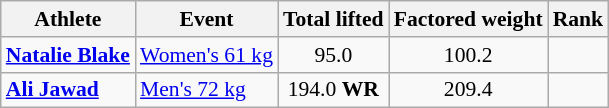<table class="wikitable" style="font-size:90%">
<tr>
<th>Athlete</th>
<th>Event</th>
<th>Total lifted</th>
<th>Factored weight</th>
<th>Rank</th>
</tr>
<tr align=center>
<td align=left><strong><a href='#'>Natalie Blake</a></strong></td>
<td align=left><a href='#'>Women's 61 kg</a></td>
<td>95.0</td>
<td>100.2</td>
<td></td>
</tr>
<tr align=center>
<td align=left><strong><a href='#'>Ali Jawad</a></strong></td>
<td align=left><a href='#'>Men's 72 kg</a></td>
<td>194.0 <strong>WR</strong></td>
<td>209.4</td>
<td></td>
</tr>
</table>
